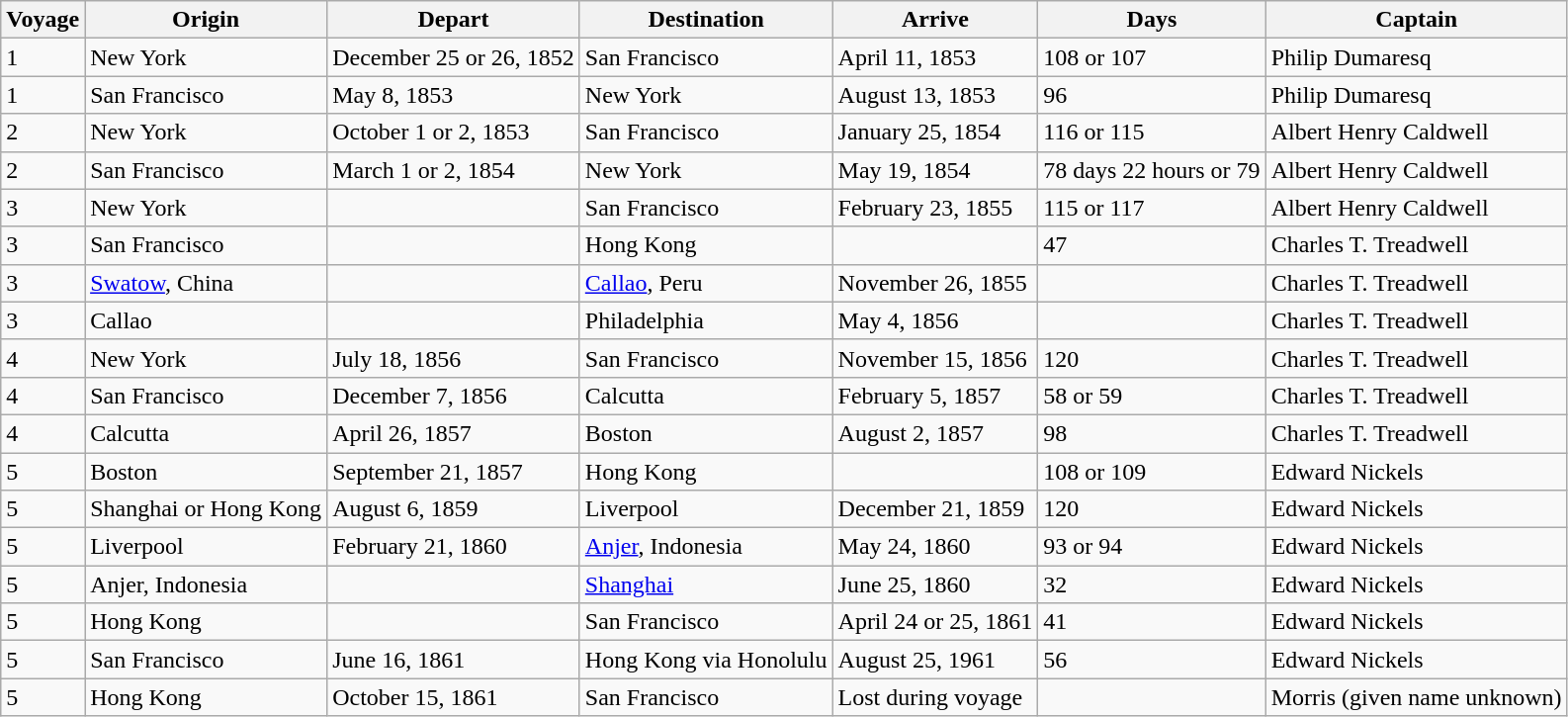<table class="wikitable">
<tr>
<th>Voyage</th>
<th>Origin</th>
<th>Depart</th>
<th>Destination</th>
<th>Arrive</th>
<th>Days</th>
<th>Captain</th>
</tr>
<tr>
<td>1</td>
<td>New York</td>
<td>December 25 or 26, 1852</td>
<td>San Francisco</td>
<td>April 11, 1853</td>
<td>108 or 107</td>
<td>Philip Dumaresq</td>
</tr>
<tr>
<td>1</td>
<td>San Francisco</td>
<td>May 8, 1853</td>
<td>New York</td>
<td>August 13, 1853</td>
<td>96</td>
<td>Philip Dumaresq</td>
</tr>
<tr>
<td>2</td>
<td>New York</td>
<td>October 1  or 2, 1853</td>
<td>San Francisco</td>
<td>January 25, 1854</td>
<td>116 or 115</td>
<td>Albert Henry Caldwell</td>
</tr>
<tr>
<td>2</td>
<td>San Francisco</td>
<td>March 1 or 2, 1854</td>
<td>New York</td>
<td>May 19, 1854</td>
<td>78 days 22 hours or 79</td>
<td>Albert Henry Caldwell</td>
</tr>
<tr>
<td>3</td>
<td>New York</td>
<td></td>
<td>San Francisco</td>
<td>February 23, 1855</td>
<td>115 or 117</td>
<td>Albert Henry Caldwell</td>
</tr>
<tr>
<td>3</td>
<td>San Francisco</td>
<td></td>
<td>Hong Kong</td>
<td></td>
<td>47</td>
<td>Charles T. Treadwell</td>
</tr>
<tr>
<td>3</td>
<td><a href='#'>Swatow</a>, China</td>
<td></td>
<td><a href='#'>Callao</a>, Peru</td>
<td>November 26, 1855</td>
<td></td>
<td>Charles T. Treadwell</td>
</tr>
<tr>
<td>3</td>
<td>Callao</td>
<td></td>
<td>Philadelphia</td>
<td>May 4, 1856</td>
<td></td>
<td>Charles T. Treadwell</td>
</tr>
<tr>
<td>4</td>
<td>New York</td>
<td>July 18, 1856</td>
<td>San Francisco</td>
<td>November 15, 1856</td>
<td>120</td>
<td>Charles T. Treadwell</td>
</tr>
<tr>
<td>4</td>
<td>San Francisco</td>
<td>December 7, 1856</td>
<td>Calcutta</td>
<td>February 5, 1857</td>
<td>58 or 59</td>
<td>Charles T. Treadwell</td>
</tr>
<tr>
<td>4</td>
<td>Calcutta</td>
<td>April 26, 1857</td>
<td>Boston</td>
<td>August 2, 1857</td>
<td>98</td>
<td>Charles T. Treadwell</td>
</tr>
<tr>
<td>5</td>
<td>Boston</td>
<td>September 21, 1857</td>
<td>Hong Kong</td>
<td></td>
<td>108 or 109</td>
<td>Edward Nickels</td>
</tr>
<tr>
<td>5</td>
<td>Shanghai or Hong Kong</td>
<td>August 6, 1859</td>
<td>Liverpool</td>
<td>December 21, 1859</td>
<td>120</td>
<td>Edward Nickels</td>
</tr>
<tr>
<td>5</td>
<td>Liverpool</td>
<td>February 21, 1860</td>
<td><a href='#'>Anjer</a>, Indonesia</td>
<td>May 24, 1860</td>
<td>93 or 94</td>
<td>Edward Nickels</td>
</tr>
<tr>
<td>5</td>
<td>Anjer, Indonesia</td>
<td></td>
<td><a href='#'>Shanghai</a></td>
<td>June 25, 1860</td>
<td>32</td>
<td>Edward Nickels</td>
</tr>
<tr>
<td>5</td>
<td>Hong Kong</td>
<td></td>
<td>San Francisco</td>
<td>April 24 or 25, 1861</td>
<td>41</td>
<td>Edward Nickels</td>
</tr>
<tr>
<td>5</td>
<td>San Francisco</td>
<td>June 16, 1861</td>
<td>Hong Kong via Honolulu</td>
<td>August 25, 1961</td>
<td>56</td>
<td>Edward Nickels</td>
</tr>
<tr>
<td>5</td>
<td>Hong Kong</td>
<td>October 15, 1861</td>
<td>San Francisco</td>
<td>Lost during voyage</td>
<td></td>
<td>Morris (given name unknown)</td>
</tr>
</table>
